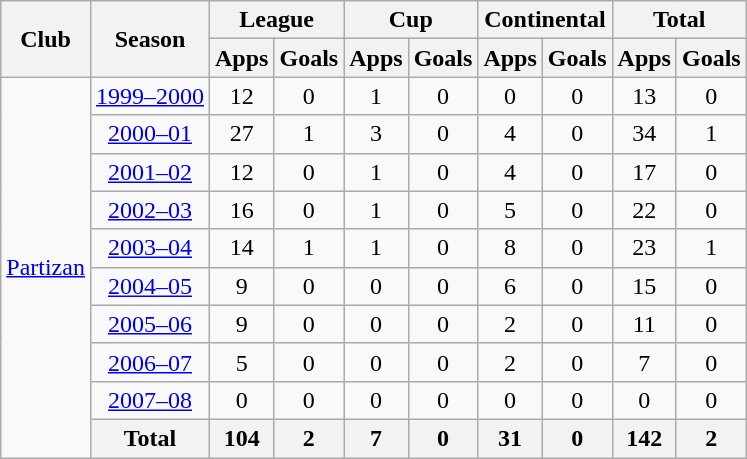<table class="wikitable" style="text-align:center">
<tr>
<th rowspan="2">Club</th>
<th rowspan="2">Season</th>
<th colspan="2">League</th>
<th colspan="2">Cup</th>
<th colspan="2">Continental</th>
<th colspan="2">Total</th>
</tr>
<tr>
<th>Apps</th>
<th>Goals</th>
<th>Apps</th>
<th>Goals</th>
<th>Apps</th>
<th>Goals</th>
<th>Apps</th>
<th>Goals</th>
</tr>
<tr>
<td rowspan="10"><a href='#'>Partizan</a></td>
<td><a href='#'>1999–2000</a></td>
<td>12</td>
<td>0</td>
<td>1</td>
<td>0</td>
<td>0</td>
<td>0</td>
<td>13</td>
<td>0</td>
</tr>
<tr>
<td><a href='#'>2000–01</a></td>
<td>27</td>
<td>1</td>
<td>3</td>
<td>0</td>
<td>4</td>
<td>0</td>
<td>34</td>
<td>1</td>
</tr>
<tr>
<td><a href='#'>2001–02</a></td>
<td>12</td>
<td>0</td>
<td>1</td>
<td>0</td>
<td>4</td>
<td>0</td>
<td>17</td>
<td>0</td>
</tr>
<tr>
<td><a href='#'>2002–03</a></td>
<td>16</td>
<td>0</td>
<td>1</td>
<td>0</td>
<td>5</td>
<td>0</td>
<td>22</td>
<td>0</td>
</tr>
<tr>
<td><a href='#'>2003–04</a></td>
<td>14</td>
<td>1</td>
<td>1</td>
<td>0</td>
<td>8</td>
<td>0</td>
<td>23</td>
<td>1</td>
</tr>
<tr>
<td><a href='#'>2004–05</a></td>
<td>9</td>
<td>0</td>
<td>0</td>
<td>0</td>
<td>6</td>
<td>0</td>
<td>15</td>
<td>0</td>
</tr>
<tr>
<td><a href='#'>2005–06</a></td>
<td>9</td>
<td>0</td>
<td>0</td>
<td>0</td>
<td>2</td>
<td>0</td>
<td>11</td>
<td>0</td>
</tr>
<tr>
<td><a href='#'>2006–07</a></td>
<td>5</td>
<td>0</td>
<td>0</td>
<td>0</td>
<td>2</td>
<td>0</td>
<td>7</td>
<td>0</td>
</tr>
<tr>
<td><a href='#'>2007–08</a></td>
<td>0</td>
<td>0</td>
<td>0</td>
<td>0</td>
<td>0</td>
<td>0</td>
<td>0</td>
<td>0</td>
</tr>
<tr>
<th>Total</th>
<th>104</th>
<th>2</th>
<th>7</th>
<th>0</th>
<th>31</th>
<th>0</th>
<th>142</th>
<th>2</th>
</tr>
</table>
